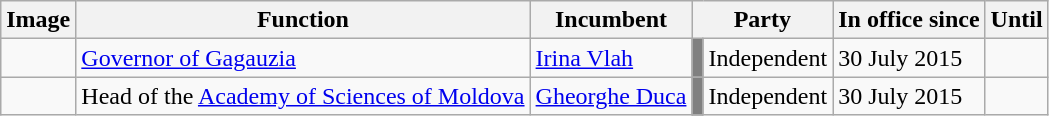<table class="wikitable">
<tr>
<th>Image</th>
<th>Function</th>
<th>Incumbent</th>
<th colspan="2">Party</th>
<th>In office since</th>
<th>Until</th>
</tr>
<tr>
<td></td>
<td><a href='#'>Governor of Gagauzia</a></td>
<td><a href='#'>Irina Vlah</a></td>
<th style="background-color: grey"></th>
<td>Independent</td>
<td>30 July 2015</td>
<td></td>
</tr>
<tr>
<td></td>
<td>Head of the <a href='#'>Academy of Sciences of Moldova</a></td>
<td><a href='#'>Gheorghe Duca</a></td>
<th style="background-color: grey"></th>
<td>Independent</td>
<td>30 July 2015</td>
<td></td>
</tr>
</table>
